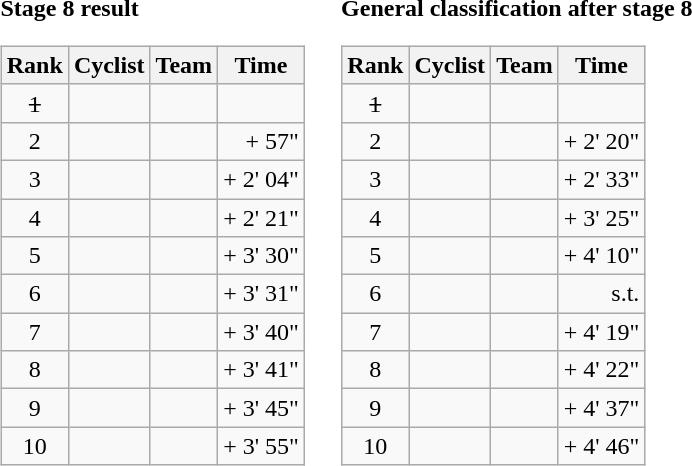<table>
<tr>
<td><strong>Stage 8 result</strong><br><table class="wikitable">
<tr>
<th scope="col">Rank</th>
<th scope="col">Cyclist</th>
<th scope="col">Team</th>
<th scope="col">Time</th>
</tr>
<tr>
<td style="text-align:center;"><del>1</del></td>
<td><del></del> </td>
<td><del></del></td>
<td style="text-align:right;"><del></del></td>
</tr>
<tr>
<td style="text-align:center;">2</td>
<td></td>
<td></td>
<td style="text-align:right;">+ 57"</td>
</tr>
<tr>
<td style="text-align:center;">3</td>
<td></td>
<td></td>
<td style="text-align:right;">+ 2' 04"</td>
</tr>
<tr>
<td style="text-align:center;">4</td>
<td></td>
<td></td>
<td style="text-align:right;">+ 2' 21"</td>
</tr>
<tr>
<td style="text-align:center;">5</td>
<td></td>
<td></td>
<td style="text-align:right;">+ 3' 30"</td>
</tr>
<tr>
<td style="text-align:center;">6</td>
<td></td>
<td></td>
<td style="text-align:right;">+ 3' 31"</td>
</tr>
<tr>
<td style="text-align:center;">7</td>
<td></td>
<td></td>
<td style="text-align:right;">+ 3' 40"</td>
</tr>
<tr>
<td style="text-align:center;">8</td>
<td></td>
<td></td>
<td style="text-align:right;">+ 3' 41"</td>
</tr>
<tr>
<td style="text-align:center;">9</td>
<td></td>
<td></td>
<td style="text-align:right;">+ 3' 45"</td>
</tr>
<tr>
<td style="text-align:center;">10</td>
<td></td>
<td></td>
<td style="text-align:right;">+ 3' 55"</td>
</tr>
</table>
</td>
<td></td>
<td><strong>General classification after stage 8</strong><br><table class="wikitable">
<tr>
<th scope="col">Rank</th>
<th scope="col">Cyclist</th>
<th scope="col">Team</th>
<th scope="col">Time</th>
</tr>
<tr>
<td style="text-align:center;"><del>1</del></td>
<td><del></del> </td>
<td><del></del></td>
<td style="text-align:right;"><del></del></td>
</tr>
<tr>
<td style="text-align:center;">2</td>
<td></td>
<td></td>
<td style="text-align:right;">+ 2' 20"</td>
</tr>
<tr>
<td style="text-align:center;">3</td>
<td></td>
<td></td>
<td style="text-align:right;">+ 2' 33"</td>
</tr>
<tr>
<td style="text-align:center;">4</td>
<td></td>
<td></td>
<td style="text-align:right;">+ 3' 25"</td>
</tr>
<tr>
<td style="text-align:center;">5</td>
<td></td>
<td></td>
<td style="text-align:right;">+ 4' 10"</td>
</tr>
<tr>
<td style="text-align:center;">6</td>
<td></td>
<td></td>
<td style="text-align:right;">s.t.</td>
</tr>
<tr>
<td style="text-align:center;">7</td>
<td></td>
<td></td>
<td style="text-align:right;">+ 4' 19"</td>
</tr>
<tr>
<td style="text-align:center;">8</td>
<td></td>
<td></td>
<td style="text-align:right;">+ 4' 22"</td>
</tr>
<tr>
<td style="text-align:center;">9</td>
<td></td>
<td></td>
<td style="text-align:right;">+ 4' 37"</td>
</tr>
<tr>
<td style="text-align:center;">10</td>
<td></td>
<td></td>
<td style="text-align:right;">+ 4' 46"</td>
</tr>
</table>
</td>
</tr>
</table>
